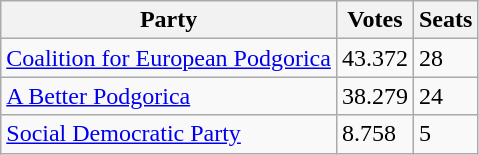<table class="wikitable">
<tr>
<th>Party</th>
<th>Votes</th>
<th>Seats</th>
</tr>
<tr>
<td><a href='#'>Coalition for European Podgorica</a></td>
<td>43.372</td>
<td>28</td>
</tr>
<tr>
<td><a href='#'>A Better Podgorica</a></td>
<td>38.279</td>
<td>24</td>
</tr>
<tr>
<td><a href='#'>Social Democratic Party</a></td>
<td>8.758</td>
<td>5</td>
</tr>
</table>
